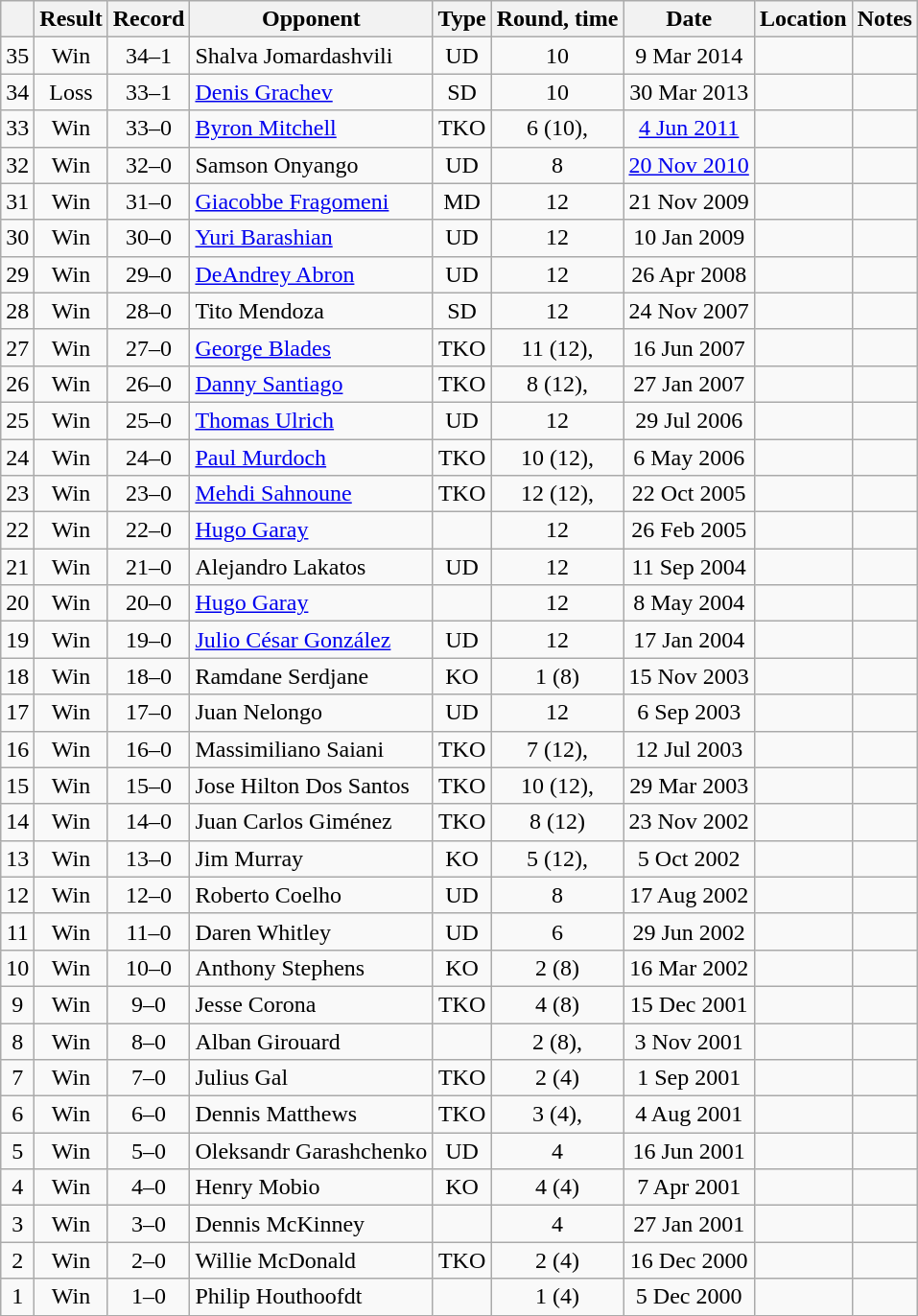<table class=wikitable style=text-align:center>
<tr>
<th></th>
<th>Result</th>
<th>Record</th>
<th>Opponent</th>
<th>Type</th>
<th>Round, time</th>
<th>Date</th>
<th>Location</th>
<th>Notes</th>
</tr>
<tr>
<td>35</td>
<td>Win</td>
<td>34–1</td>
<td align=left>Shalva Jomardashvili</td>
<td>UD</td>
<td>10</td>
<td>9 Mar 2014</td>
<td align=left></td>
<td align=left></td>
</tr>
<tr>
<td>34</td>
<td>Loss</td>
<td>33–1</td>
<td align=left><a href='#'>Denis Grachev</a></td>
<td>SD</td>
<td>10</td>
<td>30 Mar 2013</td>
<td align=left></td>
<td align=left></td>
</tr>
<tr>
<td>33</td>
<td>Win</td>
<td>33–0</td>
<td align=left><a href='#'>Byron Mitchell</a></td>
<td>TKO</td>
<td>6 (10), </td>
<td><a href='#'>4 Jun 2011</a></td>
<td align=left></td>
<td align=left></td>
</tr>
<tr>
<td>32</td>
<td>Win</td>
<td>32–0</td>
<td align=left>Samson Onyango</td>
<td>UD</td>
<td>8</td>
<td><a href='#'>20 Nov 2010</a></td>
<td align=left></td>
<td align=left></td>
</tr>
<tr>
<td>31</td>
<td>Win</td>
<td>31–0</td>
<td align=left><a href='#'>Giacobbe Fragomeni</a></td>
<td>MD</td>
<td>12</td>
<td>21 Nov 2009</td>
<td align=left></td>
<td align=left></td>
</tr>
<tr>
<td>30</td>
<td>Win</td>
<td>30–0</td>
<td align=left><a href='#'>Yuri Barashian</a></td>
<td>UD</td>
<td>12</td>
<td>10 Jan 2009</td>
<td align=left></td>
<td align=left></td>
</tr>
<tr>
<td>29</td>
<td>Win</td>
<td>29–0</td>
<td align=left><a href='#'>DeAndrey Abron</a></td>
<td>UD</td>
<td>12</td>
<td>26 Apr 2008</td>
<td align=left></td>
<td align=left></td>
</tr>
<tr>
<td>28</td>
<td>Win</td>
<td>28–0</td>
<td align=left>Tito Mendoza</td>
<td>SD</td>
<td>12</td>
<td>24 Nov 2007</td>
<td align=left></td>
<td align=left></td>
</tr>
<tr>
<td>27</td>
<td>Win</td>
<td>27–0</td>
<td align=left><a href='#'>George Blades</a></td>
<td>TKO</td>
<td>11 (12), </td>
<td>16 Jun 2007</td>
<td align=left></td>
<td align=left></td>
</tr>
<tr>
<td>26</td>
<td>Win</td>
<td>26–0</td>
<td align=left><a href='#'>Danny Santiago</a></td>
<td>TKO</td>
<td>8 (12), </td>
<td>27 Jan 2007</td>
<td align=left></td>
<td align=left></td>
</tr>
<tr>
<td>25</td>
<td>Win</td>
<td>25–0</td>
<td align=left><a href='#'>Thomas Ulrich</a></td>
<td>UD</td>
<td>12</td>
<td>29 Jul 2006</td>
<td align=left></td>
<td align=left></td>
</tr>
<tr>
<td>24</td>
<td>Win</td>
<td>24–0</td>
<td align=left><a href='#'>Paul Murdoch</a></td>
<td>TKO</td>
<td>10 (12), </td>
<td>6 May 2006</td>
<td align=left></td>
<td align=left></td>
</tr>
<tr>
<td>23</td>
<td>Win</td>
<td>23–0</td>
<td align=left><a href='#'>Mehdi Sahnoune</a></td>
<td>TKO</td>
<td>12 (12), </td>
<td>22 Oct 2005</td>
<td align=left></td>
<td align=left></td>
</tr>
<tr>
<td>22</td>
<td>Win</td>
<td>22–0</td>
<td align=left><a href='#'>Hugo Garay</a></td>
<td></td>
<td>12</td>
<td>26 Feb 2005</td>
<td align=left></td>
<td align=left></td>
</tr>
<tr>
<td>21</td>
<td>Win</td>
<td>21–0</td>
<td align=left>Alejandro Lakatos</td>
<td>UD</td>
<td>12</td>
<td>11 Sep 2004</td>
<td align=left></td>
<td align=left></td>
</tr>
<tr>
<td>20</td>
<td>Win</td>
<td>20–0</td>
<td align=left><a href='#'>Hugo Garay</a></td>
<td></td>
<td>12</td>
<td>8 May 2004</td>
<td align=left></td>
<td align=left></td>
</tr>
<tr>
<td>19</td>
<td>Win</td>
<td>19–0</td>
<td align=left><a href='#'>Julio César González</a></td>
<td>UD</td>
<td>12</td>
<td>17 Jan 2004</td>
<td align=left></td>
<td align=left></td>
</tr>
<tr>
<td>18</td>
<td>Win</td>
<td>18–0</td>
<td align=left>Ramdane Serdjane</td>
<td>KO</td>
<td>1 (8)</td>
<td>15 Nov 2003</td>
<td align=left></td>
<td align=left></td>
</tr>
<tr>
<td>17</td>
<td>Win</td>
<td>17–0</td>
<td align=left>Juan Nelongo</td>
<td>UD</td>
<td>12</td>
<td>6 Sep 2003</td>
<td align=left></td>
<td align=left></td>
</tr>
<tr>
<td>16</td>
<td>Win</td>
<td>16–0</td>
<td align=left>Massimiliano Saiani</td>
<td>TKO</td>
<td>7 (12), </td>
<td>12 Jul 2003</td>
<td align=left></td>
<td align=left></td>
</tr>
<tr>
<td>15</td>
<td>Win</td>
<td>15–0</td>
<td align=left>Jose Hilton Dos Santos</td>
<td>TKO</td>
<td>10 (12), </td>
<td>29 Mar 2003</td>
<td align=left></td>
<td align=left></td>
</tr>
<tr>
<td>14</td>
<td>Win</td>
<td>14–0</td>
<td align=left>Juan Carlos Giménez</td>
<td>TKO</td>
<td>8 (12)</td>
<td>23 Nov 2002</td>
<td align=left></td>
<td align=left></td>
</tr>
<tr>
<td>13</td>
<td>Win</td>
<td>13–0</td>
<td align=left>Jim Murray</td>
<td>KO</td>
<td>5 (12), </td>
<td>5 Oct 2002</td>
<td align=left></td>
<td align=left></td>
</tr>
<tr>
<td>12</td>
<td>Win</td>
<td>12–0</td>
<td align=left>Roberto Coelho</td>
<td>UD</td>
<td>8</td>
<td>17 Aug 2002</td>
<td align=left></td>
<td align=left></td>
</tr>
<tr>
<td>11</td>
<td>Win</td>
<td>11–0</td>
<td align=left>Daren Whitley</td>
<td>UD</td>
<td>6</td>
<td>29 Jun 2002</td>
<td align=left></td>
<td align=left></td>
</tr>
<tr>
<td>10</td>
<td>Win</td>
<td>10–0</td>
<td align=left>Anthony Stephens</td>
<td>KO</td>
<td>2 (8)</td>
<td>16 Mar 2002</td>
<td align=left></td>
<td align=left></td>
</tr>
<tr>
<td>9</td>
<td>Win</td>
<td>9–0</td>
<td align=left>Jesse Corona</td>
<td>TKO</td>
<td>4 (8)</td>
<td>15 Dec 2001</td>
<td align=left></td>
<td align=left></td>
</tr>
<tr>
<td>8</td>
<td>Win</td>
<td>8–0</td>
<td align=left>Alban Girouard</td>
<td></td>
<td>2 (8), </td>
<td>3 Nov 2001</td>
<td align=left></td>
<td align=left></td>
</tr>
<tr>
<td>7</td>
<td>Win</td>
<td>7–0</td>
<td align=left>Julius Gal</td>
<td>TKO</td>
<td>2 (4)</td>
<td>1 Sep 2001</td>
<td align=left></td>
<td align=left></td>
</tr>
<tr>
<td>6</td>
<td>Win</td>
<td>6–0</td>
<td align=left>Dennis Matthews</td>
<td>TKO</td>
<td>3 (4), </td>
<td>4 Aug 2001</td>
<td align=left></td>
<td align=left></td>
</tr>
<tr>
<td>5</td>
<td>Win</td>
<td>5–0</td>
<td align=left>Oleksandr Garashchenko</td>
<td>UD</td>
<td>4</td>
<td>16 Jun 2001</td>
<td align=left></td>
<td align=left></td>
</tr>
<tr>
<td>4</td>
<td>Win</td>
<td>4–0</td>
<td align=left>Henry Mobio</td>
<td>KO</td>
<td>4 (4)</td>
<td>7 Apr 2001</td>
<td align=left></td>
<td align=left></td>
</tr>
<tr>
<td>3</td>
<td>Win</td>
<td>3–0</td>
<td align=left>Dennis McKinney</td>
<td></td>
<td>4</td>
<td>27 Jan 2001</td>
<td align=left></td>
<td align=left></td>
</tr>
<tr>
<td>2</td>
<td>Win</td>
<td>2–0</td>
<td align=left>Willie McDonald</td>
<td>TKO</td>
<td>2 (4)</td>
<td>16 Dec 2000</td>
<td align=left></td>
<td align=left></td>
</tr>
<tr>
<td>1</td>
<td>Win</td>
<td>1–0</td>
<td align=left>Philip Houthoofdt</td>
<td></td>
<td>1 (4)</td>
<td>5 Dec 2000</td>
<td align=left></td>
<td align=left></td>
</tr>
</table>
